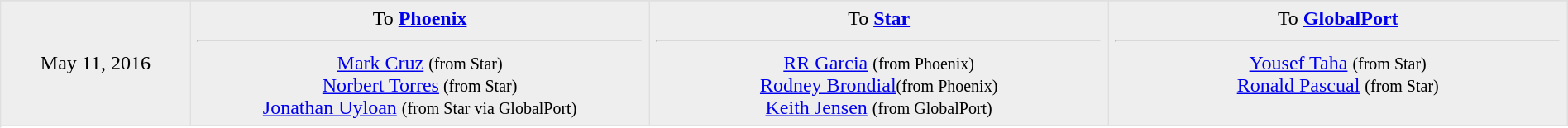<table border=1 style="border-collapse:collapse; text-align: center; width: 100%" bordercolor="#DFDFDF"  cellpadding="5">
<tr>
</tr>
<tr bgcolor="eeeeee">
<td rowspan=2>May 11, 2016</td>
<td style="width:29.3%" valign="top">To <strong><a href='#'>Phoenix</a></strong><hr><a href='#'>Mark Cruz</a> <small>(from Star)</small><br><a href='#'>Norbert Torres</a><small> (from Star)</small><br><a href='#'>Jonathan Uyloan</a> <small>(from Star via GlobalPort)</small></td>
<td style="width:29.3%" valign="top">To <strong><a href='#'>Star</a></strong><hr><a href='#'>RR Garcia</a> <small>(from Phoenix)</small><br><a href='#'>Rodney Brondial</a><small>(from Phoenix)</small><br><a href='#'>Keith Jensen</a> <small>(from GlobalPort)</small></td>
<td style="width:29.3%" valign="top">To <strong><a href='#'>GlobalPort</a></strong><hr><a href='#'>Yousef Taha</a> <small>(from Star)</small><br><a href='#'>Ronald Pascual</a> <small>(from Star)</small></td>
</tr>
<tr>
</tr>
</table>
